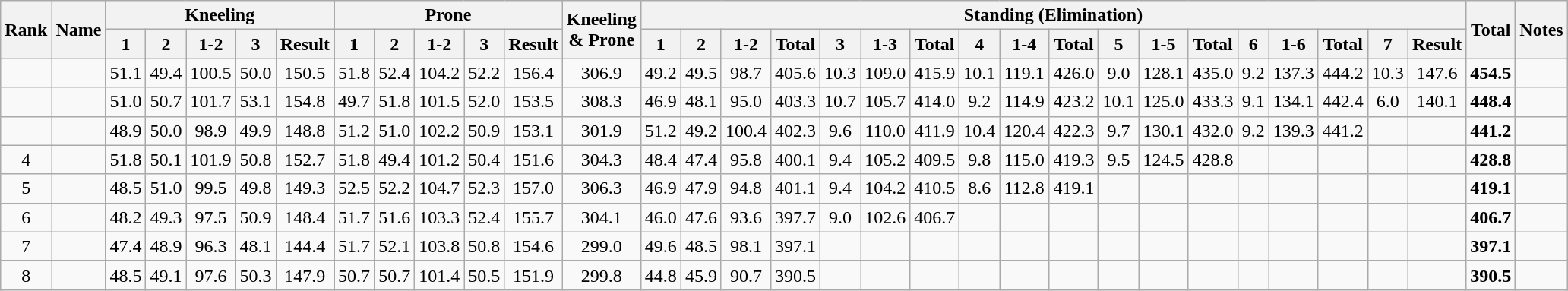<table class="wikitable sortable" style="text-align:center;">
<tr>
<th rowspan=2>Rank</th>
<th rowspan=2>Name</th>
<th colspan=5>Kneeling</th>
<th colspan=5>Prone</th>
<th rowspan=2>Kneeling & Prone</th>
<th colspan=18>Standing (Elimination)</th>
<th rowspan=2>Total</th>
<th rowspan=2>Notes</th>
</tr>
<tr>
<th>1</th>
<th>2</th>
<th>1-2</th>
<th>3</th>
<th>Result</th>
<th>1</th>
<th>2</th>
<th>1-2</th>
<th>3</th>
<th>Result</th>
<th>1</th>
<th>2</th>
<th>1-2</th>
<th>Total</th>
<th>3</th>
<th>1-3</th>
<th>Total</th>
<th>4</th>
<th>1-4</th>
<th>Total</th>
<th>5</th>
<th>1-5</th>
<th>Total</th>
<th>6</th>
<th>1-6</th>
<th>Total</th>
<th>7</th>
<th>Result</th>
</tr>
<tr>
<td></td>
<td align=left></td>
<td>51.1</td>
<td>49.4</td>
<td>100.5</td>
<td>50.0</td>
<td>150.5</td>
<td>51.8</td>
<td>52.4</td>
<td>104.2</td>
<td>52.2</td>
<td>156.4</td>
<td>306.9</td>
<td>49.2</td>
<td>49.5</td>
<td>98.7</td>
<td>405.6</td>
<td>10.3</td>
<td>109.0</td>
<td>415.9</td>
<td>10.1</td>
<td>119.1</td>
<td>426.0</td>
<td>9.0</td>
<td>128.1</td>
<td>435.0</td>
<td>9.2</td>
<td>137.3</td>
<td>444.2</td>
<td>10.3</td>
<td>147.6</td>
<td><strong>454.5</strong></td>
<td></td>
</tr>
<tr>
<td></td>
<td align=left></td>
<td>51.0</td>
<td>50.7</td>
<td>101.7</td>
<td>53.1</td>
<td>154.8</td>
<td>49.7</td>
<td>51.8</td>
<td>101.5</td>
<td>52.0</td>
<td>153.5</td>
<td>308.3</td>
<td>46.9</td>
<td>48.1</td>
<td>95.0</td>
<td>403.3</td>
<td>10.7</td>
<td>105.7</td>
<td>414.0</td>
<td>9.2</td>
<td>114.9</td>
<td>423.2</td>
<td>10.1</td>
<td>125.0</td>
<td>433.3</td>
<td>9.1</td>
<td>134.1</td>
<td>442.4</td>
<td>6.0</td>
<td>140.1</td>
<td><strong>448.4</strong></td>
<td></td>
</tr>
<tr>
<td></td>
<td align=left></td>
<td>48.9</td>
<td>50.0</td>
<td>98.9</td>
<td>49.9</td>
<td>148.8</td>
<td>51.2</td>
<td>51.0</td>
<td>102.2</td>
<td>50.9</td>
<td>153.1</td>
<td>301.9</td>
<td>51.2</td>
<td>49.2</td>
<td>100.4</td>
<td>402.3</td>
<td>9.6</td>
<td>110.0</td>
<td>411.9</td>
<td>10.4</td>
<td>120.4</td>
<td>422.3</td>
<td>9.7</td>
<td>130.1</td>
<td>432.0</td>
<td>9.2</td>
<td>139.3</td>
<td>441.2</td>
<td></td>
<td></td>
<td><strong>441.2</strong></td>
<td></td>
</tr>
<tr>
<td>4</td>
<td align=left></td>
<td>51.8</td>
<td>50.1</td>
<td>101.9</td>
<td>50.8</td>
<td>152.7</td>
<td>51.8</td>
<td>49.4</td>
<td>101.2</td>
<td>50.4</td>
<td>151.6</td>
<td>304.3</td>
<td>48.4</td>
<td>47.4</td>
<td>95.8</td>
<td>400.1</td>
<td>9.4</td>
<td>105.2</td>
<td>409.5</td>
<td>9.8</td>
<td>115.0</td>
<td>419.3</td>
<td>9.5</td>
<td>124.5</td>
<td>428.8</td>
<td></td>
<td></td>
<td></td>
<td></td>
<td></td>
<td><strong>428.8</strong></td>
<td></td>
</tr>
<tr>
<td>5</td>
<td align=left></td>
<td>48.5</td>
<td>51.0</td>
<td>99.5</td>
<td>49.8</td>
<td>149.3</td>
<td>52.5</td>
<td>52.2</td>
<td>104.7</td>
<td>52.3</td>
<td>157.0</td>
<td>306.3</td>
<td>46.9</td>
<td>47.9</td>
<td>94.8</td>
<td>401.1</td>
<td>9.4</td>
<td>104.2</td>
<td>410.5</td>
<td>8.6</td>
<td>112.8</td>
<td>419.1</td>
<td></td>
<td></td>
<td></td>
<td></td>
<td></td>
<td></td>
<td></td>
<td></td>
<td><strong>419.1</strong></td>
<td></td>
</tr>
<tr>
<td>6</td>
<td align=left></td>
<td>48.2</td>
<td>49.3</td>
<td>97.5</td>
<td>50.9</td>
<td>148.4</td>
<td>51.7</td>
<td>51.6</td>
<td>103.3</td>
<td>52.4</td>
<td>155.7</td>
<td>304.1</td>
<td>46.0</td>
<td>47.6</td>
<td>93.6</td>
<td>397.7</td>
<td>9.0</td>
<td>102.6</td>
<td>406.7</td>
<td></td>
<td></td>
<td></td>
<td></td>
<td></td>
<td></td>
<td></td>
<td></td>
<td></td>
<td></td>
<td></td>
<td><strong>406.7</strong></td>
<td></td>
</tr>
<tr>
<td>7</td>
<td align=left></td>
<td>47.4</td>
<td>48.9</td>
<td>96.3</td>
<td>48.1</td>
<td>144.4</td>
<td>51.7</td>
<td>52.1</td>
<td>103.8</td>
<td>50.8</td>
<td>154.6</td>
<td>299.0</td>
<td>49.6</td>
<td>48.5</td>
<td>98.1</td>
<td>397.1</td>
<td></td>
<td></td>
<td></td>
<td></td>
<td></td>
<td></td>
<td></td>
<td></td>
<td></td>
<td></td>
<td></td>
<td></td>
<td></td>
<td></td>
<td><strong>397.1</strong></td>
<td></td>
</tr>
<tr>
<td>8</td>
<td align=left></td>
<td>48.5</td>
<td>49.1</td>
<td>97.6</td>
<td>50.3</td>
<td>147.9</td>
<td>50.7</td>
<td>50.7</td>
<td>101.4</td>
<td>50.5</td>
<td>151.9</td>
<td>299.8</td>
<td>44.8</td>
<td>45.9</td>
<td>90.7</td>
<td>390.5</td>
<td></td>
<td></td>
<td></td>
<td></td>
<td></td>
<td></td>
<td></td>
<td></td>
<td></td>
<td></td>
<td></td>
<td></td>
<td></td>
<td></td>
<td><strong>390.5</strong></td>
<td></td>
</tr>
</table>
